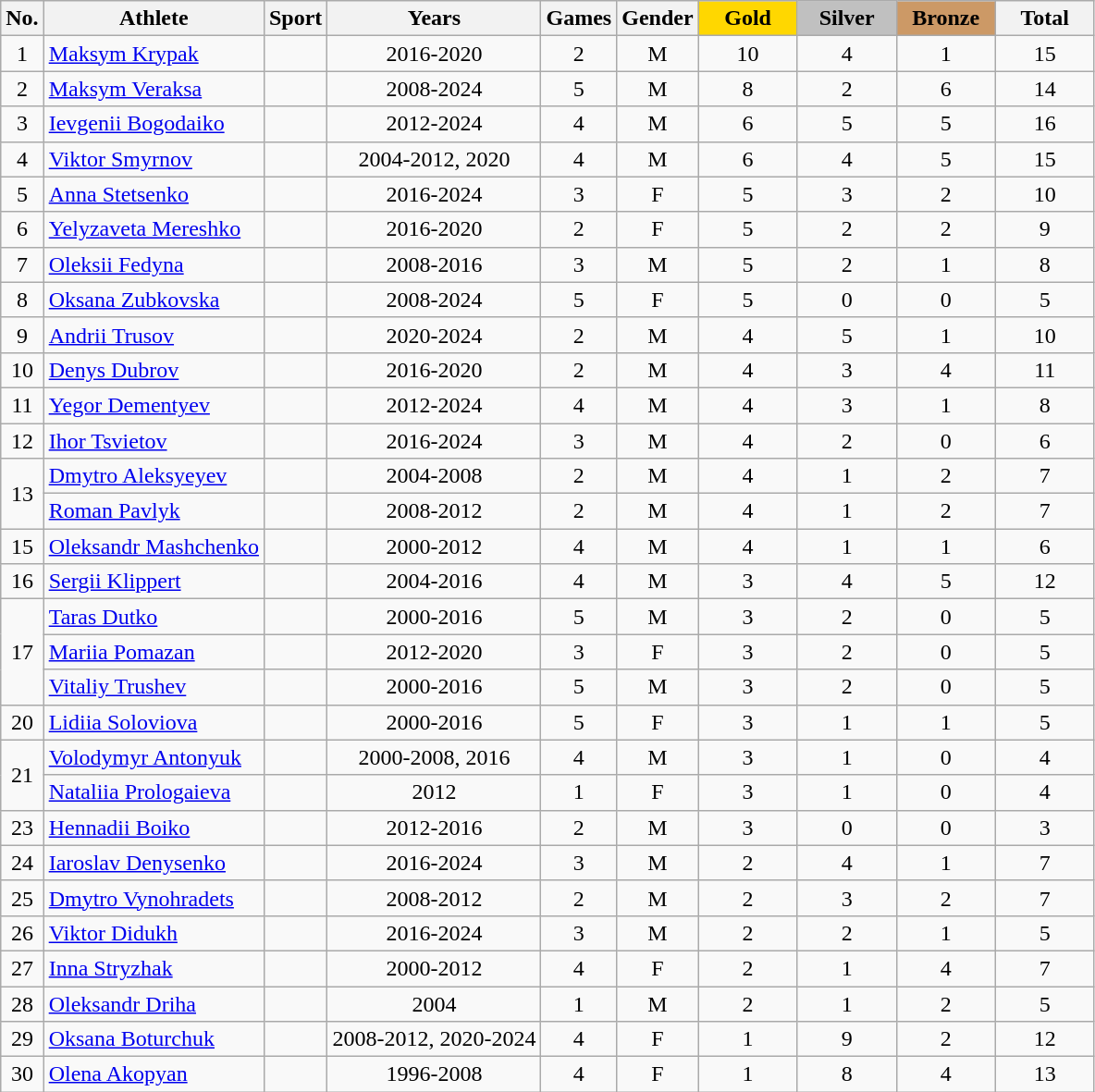<table class="wikitable sortable">
<tr>
<th>No.</th>
<th>Athlete</th>
<th>Sport</th>
<th>Years</th>
<th>Games</th>
<th>Gender</th>
<th style="background:gold; width:4.0em; font-weight:bold;">Gold</th>
<th style="background:silver; width:4.0em; font-weight:bold;">Silver</th>
<th style="background:#c96; width:4.0em; font-weight:bold;">Bronze</th>
<th style="width:4.0em;">Total</th>
</tr>
<tr align=center>
<td>1</td>
<td align=left><a href='#'>Maksym Krypak</a></td>
<td align=left></td>
<td>2016-2020</td>
<td>2</td>
<td>M</td>
<td>10</td>
<td>4</td>
<td>1</td>
<td>15</td>
</tr>
<tr align=center>
<td>2</td>
<td align=left><a href='#'>Maksym Veraksa</a></td>
<td align=left></td>
<td>2008-2024</td>
<td>5</td>
<td>M</td>
<td>8</td>
<td>2</td>
<td>6</td>
<td>14</td>
</tr>
<tr align=center>
<td>3</td>
<td align=left><a href='#'>Ievgenii Bogodaiko</a></td>
<td align=left></td>
<td>2012-2024</td>
<td>4</td>
<td>M</td>
<td>6</td>
<td>5</td>
<td>5</td>
<td>16</td>
</tr>
<tr align=center>
<td>4</td>
<td align=left><a href='#'>Viktor Smyrnov</a></td>
<td align=left></td>
<td>2004-2012, 2020</td>
<td>4</td>
<td>M</td>
<td>6</td>
<td>4</td>
<td>5</td>
<td>15</td>
</tr>
<tr align=center>
<td>5</td>
<td align=left><a href='#'>Anna Stetsenko</a></td>
<td align=left></td>
<td>2016-2024</td>
<td>3</td>
<td>F</td>
<td>5</td>
<td>3</td>
<td>2</td>
<td>10</td>
</tr>
<tr align=center>
<td>6</td>
<td align=left><a href='#'>Yelyzaveta Mereshko</a></td>
<td align=left></td>
<td>2016-2020</td>
<td>2</td>
<td>F</td>
<td>5</td>
<td>2</td>
<td>2</td>
<td>9</td>
</tr>
<tr align=center>
<td>7</td>
<td align=left><a href='#'>Oleksii Fedyna</a></td>
<td align=left></td>
<td>2008-2016</td>
<td>3</td>
<td>M</td>
<td>5</td>
<td>2</td>
<td>1</td>
<td>8</td>
</tr>
<tr align=center>
<td>8</td>
<td align=left><a href='#'>Oksana Zubkovska</a></td>
<td align=left></td>
<td>2008-2024</td>
<td>5</td>
<td>F</td>
<td>5</td>
<td>0</td>
<td>0</td>
<td>5</td>
</tr>
<tr align=center>
<td>9</td>
<td align=left><a href='#'>Andrii Trusov</a></td>
<td align=left></td>
<td>2020-2024</td>
<td>2</td>
<td>M</td>
<td>4</td>
<td>5</td>
<td>1</td>
<td>10</td>
</tr>
<tr align=center>
<td>10</td>
<td align=left><a href='#'>Denys Dubrov</a></td>
<td align=left></td>
<td>2016-2020</td>
<td>2</td>
<td>M</td>
<td>4</td>
<td>3</td>
<td>4</td>
<td>11</td>
</tr>
<tr align=center>
<td>11</td>
<td align=left><a href='#'>Yegor Dementyev</a></td>
<td align=left></td>
<td>2012-2024</td>
<td>4</td>
<td>M</td>
<td>4</td>
<td>3</td>
<td>1</td>
<td>8</td>
</tr>
<tr align=center>
<td>12</td>
<td align=left><a href='#'>Ihor Tsvietov</a></td>
<td align=left></td>
<td>2016-2024</td>
<td>3</td>
<td>M</td>
<td>4</td>
<td>2</td>
<td>0</td>
<td>6</td>
</tr>
<tr align=center>
<td rowspan=2>13</td>
<td align=left><a href='#'>Dmytro Aleksyeyev</a></td>
<td align=left></td>
<td>2004-2008</td>
<td>2</td>
<td>M</td>
<td>4</td>
<td>1</td>
<td>2</td>
<td>7</td>
</tr>
<tr align=center>
<td align=left><a href='#'>Roman Pavlyk</a></td>
<td align=left></td>
<td>2008-2012</td>
<td>2</td>
<td>M</td>
<td>4</td>
<td>1</td>
<td>2</td>
<td>7</td>
</tr>
<tr align=center>
<td>15</td>
<td align=left><a href='#'>Oleksandr Mashchenko</a></td>
<td align=left></td>
<td>2000-2012</td>
<td>4</td>
<td>M</td>
<td>4</td>
<td>1</td>
<td>1</td>
<td>6</td>
</tr>
<tr align=center>
<td>16</td>
<td align=left><a href='#'>Sergii Klippert</a></td>
<td align=left></td>
<td>2004-2016</td>
<td>4</td>
<td>M</td>
<td>3</td>
<td>4</td>
<td>5</td>
<td>12</td>
</tr>
<tr align=center>
<td rowspan=3>17</td>
<td align=left><a href='#'>Taras Dutko</a></td>
<td align=left></td>
<td>2000-2016</td>
<td>5</td>
<td>M</td>
<td>3</td>
<td>2</td>
<td>0</td>
<td>5</td>
</tr>
<tr align=center>
<td align=left><a href='#'>Mariia Pomazan</a></td>
<td align=left></td>
<td>2012-2020</td>
<td>3</td>
<td>F</td>
<td>3</td>
<td>2</td>
<td>0</td>
<td>5</td>
</tr>
<tr align=center>
<td align=left><a href='#'>Vitaliy Trushev</a></td>
<td align=left></td>
<td>2000-2016</td>
<td>5</td>
<td>M</td>
<td>3</td>
<td>2</td>
<td>0</td>
<td>5</td>
</tr>
<tr align=center>
<td>20</td>
<td align=left><a href='#'>Lidiia Soloviova</a></td>
<td align=left></td>
<td>2000-2016</td>
<td>5</td>
<td>F</td>
<td>3</td>
<td>1</td>
<td>1</td>
<td>5</td>
</tr>
<tr align=center>
<td rowspan=2>21</td>
<td align=left><a href='#'>Volodymyr Antonyuk</a></td>
<td align=left></td>
<td>2000-2008, 2016</td>
<td>4</td>
<td>M</td>
<td>3</td>
<td>1</td>
<td>0</td>
<td>4</td>
</tr>
<tr align=center>
<td align=left><a href='#'>Nataliia Prologaieva</a></td>
<td align=left></td>
<td>2012</td>
<td>1</td>
<td>F</td>
<td>3</td>
<td>1</td>
<td>0</td>
<td>4</td>
</tr>
<tr align=center>
<td>23</td>
<td align=left><a href='#'>Hennadii Boiko</a></td>
<td align=left></td>
<td>2012-2016</td>
<td>2</td>
<td>M</td>
<td>3</td>
<td>0</td>
<td>0</td>
<td>3</td>
</tr>
<tr align=center>
<td>24</td>
<td align=left><a href='#'>Iaroslav Denysenko</a></td>
<td align=left></td>
<td>2016-2024</td>
<td>3</td>
<td>M</td>
<td>2</td>
<td>4</td>
<td>1</td>
<td>7</td>
</tr>
<tr align=center>
<td>25</td>
<td align=left><a href='#'>Dmytro Vynohradets</a></td>
<td align=left></td>
<td>2008-2012</td>
<td>2</td>
<td>M</td>
<td>2</td>
<td>3</td>
<td>2</td>
<td>7</td>
</tr>
<tr align=center>
<td>26</td>
<td align=left><a href='#'>Viktor Didukh</a></td>
<td align=left></td>
<td>2016-2024</td>
<td>3</td>
<td>M</td>
<td>2</td>
<td>2</td>
<td>1</td>
<td>5</td>
</tr>
<tr align=center>
<td>27</td>
<td align=left><a href='#'>Inna Stryzhak</a></td>
<td align=left></td>
<td>2000-2012</td>
<td>4</td>
<td>F</td>
<td>2</td>
<td>1</td>
<td>4</td>
<td>7</td>
</tr>
<tr align=center>
<td>28</td>
<td align=left><a href='#'>Oleksandr Driha</a></td>
<td align=left></td>
<td>2004</td>
<td>1</td>
<td>M</td>
<td>2</td>
<td>1</td>
<td>2</td>
<td>5</td>
</tr>
<tr align=center>
<td>29</td>
<td align=left><a href='#'>Oksana Boturchuk</a></td>
<td align=left></td>
<td>2008-2012, 2020-2024</td>
<td>4</td>
<td>F</td>
<td>1</td>
<td>9</td>
<td>2</td>
<td>12</td>
</tr>
<tr align=center>
<td>30</td>
<td align=left><a href='#'>Olena Akopyan</a></td>
<td align=left></td>
<td>1996-2008</td>
<td>4</td>
<td>F</td>
<td>1</td>
<td>8</td>
<td>4</td>
<td>13</td>
</tr>
</table>
